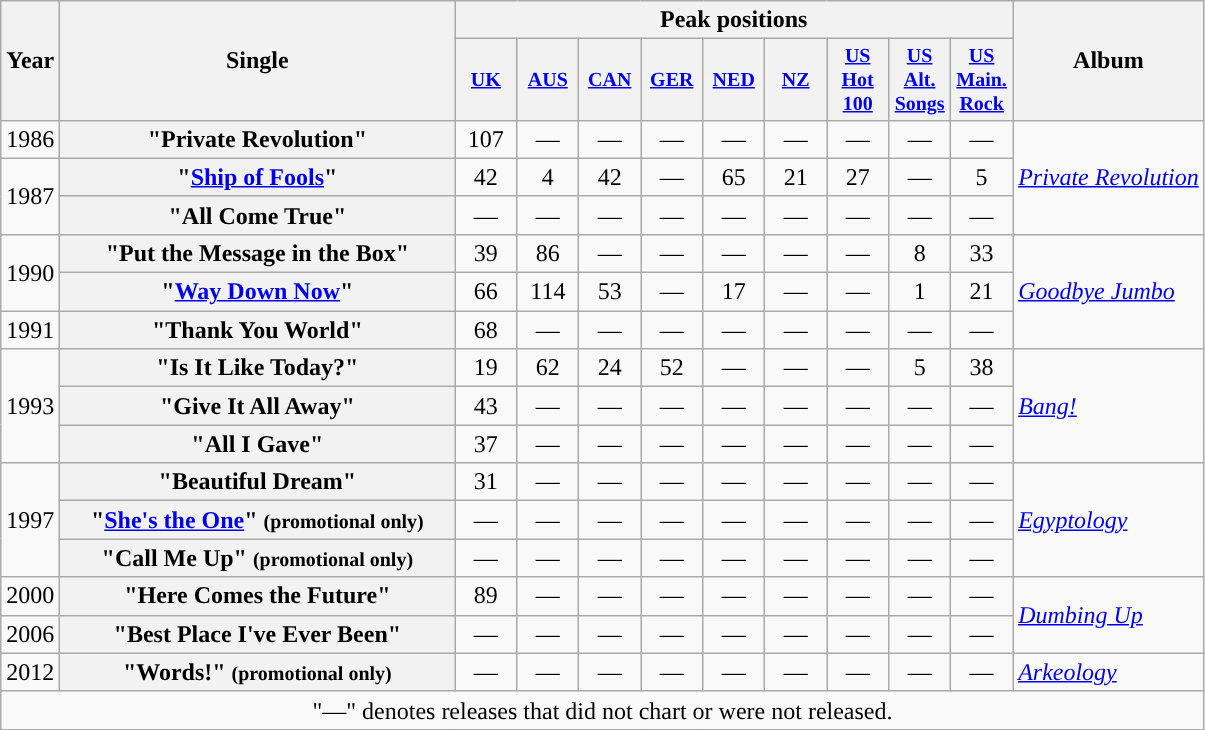<table class="wikitable plainrowheaders" style="text-align:center;">
<tr>
<th rowspan="2">Year</th>
<th rowspan="2" style="width:16em;">Single</th>
<th colspan="9">Peak positions</th>
<th rowspan="2">Album</th>
</tr>
<tr style="font-size:smaller;">
<th style="width:35px;"><a href='#'>UK</a><br></th>
<th style="width:35px;"><a href='#'>AUS</a><br></th>
<th style="width:35px;"><a href='#'>CAN</a><br></th>
<th style="width:35px;"><a href='#'>GER</a><br></th>
<th style="width:35px;"><a href='#'>NED</a><br></th>
<th style="width:35px;"><a href='#'>NZ</a><br></th>
<th style="width:35px;"><a href='#'>US<br>Hot 100</a><br></th>
<th style="width:35px;"><a href='#'>US<br>Alt. Songs</a><br></th>
<th style="width:35px;"><a href='#'>US<br>Main. Rock</a><br></th>
</tr>
<tr>
<td>1986</td>
<th scope="row">"Private Revolution"</th>
<td>107</td>
<td>—</td>
<td>—</td>
<td>—</td>
<td>—</td>
<td>—</td>
<td>—</td>
<td>—</td>
<td>—</td>
<td style="text-align:left;" rowspan="3"><em><a href='#'>Private Revolution</a></em></td>
</tr>
<tr>
<td rowspan="2">1987</td>
<th scope="row">"<a href='#'>Ship of Fools</a>"</th>
<td>42</td>
<td>4</td>
<td>42</td>
<td>—</td>
<td>65</td>
<td>21</td>
<td>27</td>
<td>—</td>
<td>5</td>
</tr>
<tr>
<th scope="row">"All Come True"</th>
<td>—</td>
<td>—</td>
<td>—</td>
<td>—</td>
<td>—</td>
<td>—</td>
<td>—</td>
<td>—</td>
<td>—</td>
</tr>
<tr>
<td rowspan="2">1990</td>
<th scope="row">"Put the Message in the Box"</th>
<td>39</td>
<td>86</td>
<td>—</td>
<td>—</td>
<td>—</td>
<td>—</td>
<td>—</td>
<td>8</td>
<td>33</td>
<td style="text-align:left;" rowspan="3"><em><a href='#'>Goodbye Jumbo</a></em></td>
</tr>
<tr>
<th scope="row">"<a href='#'>Way Down Now</a>"</th>
<td>66</td>
<td>114</td>
<td>53</td>
<td>—</td>
<td>17</td>
<td>—</td>
<td>—</td>
<td>1</td>
<td>21</td>
</tr>
<tr>
<td>1991</td>
<th scope="row">"Thank You World"</th>
<td>68</td>
<td>—</td>
<td>—</td>
<td>—</td>
<td>—</td>
<td>—</td>
<td>—</td>
<td>—</td>
<td>—</td>
</tr>
<tr>
<td rowspan="3">1993</td>
<th scope="row">"Is It Like Today?"</th>
<td>19</td>
<td>62</td>
<td>24</td>
<td>52</td>
<td>—</td>
<td>—</td>
<td>—</td>
<td>5</td>
<td>38</td>
<td style="text-align:left;" rowspan="3"><em><a href='#'>Bang!</a></em></td>
</tr>
<tr>
<th scope="row">"Give It All Away"</th>
<td>43</td>
<td>—</td>
<td>—</td>
<td>—</td>
<td>—</td>
<td>—</td>
<td>—</td>
<td>—</td>
<td>—</td>
</tr>
<tr>
<th scope="row">"All I Gave"</th>
<td>37</td>
<td>—</td>
<td>—</td>
<td>—</td>
<td>—</td>
<td>—</td>
<td>—</td>
<td>—</td>
<td>—</td>
</tr>
<tr>
<td rowspan="3">1997</td>
<th scope="row">"Beautiful Dream"</th>
<td>31</td>
<td>—</td>
<td>—</td>
<td>—</td>
<td>—</td>
<td>—</td>
<td>—</td>
<td>—</td>
<td>—</td>
<td style="text-align:left;" rowspan="3"><em><a href='#'>Egyptology</a></em></td>
</tr>
<tr>
<th scope="row">"<a href='#'>She's the One</a>" <small>(promotional only)</small></th>
<td>—</td>
<td>—</td>
<td>—</td>
<td>—</td>
<td>—</td>
<td>—</td>
<td>—</td>
<td>—</td>
<td>—</td>
</tr>
<tr>
<th scope="row">"Call Me Up" <small>(promotional only)</small></th>
<td>—</td>
<td>—</td>
<td>—</td>
<td>—</td>
<td>—</td>
<td>—</td>
<td>—</td>
<td>—</td>
<td>—</td>
</tr>
<tr>
<td>2000</td>
<th scope="row">"Here Comes the Future"</th>
<td>89</td>
<td>—</td>
<td>—</td>
<td>—</td>
<td>—</td>
<td>—</td>
<td>—</td>
<td>—</td>
<td>—</td>
<td style="text-align:left;" rowspan="2"><em><a href='#'>Dumbing Up</a></em></td>
</tr>
<tr>
<td>2006</td>
<th scope="row">"Best Place I've Ever Been"</th>
<td>—</td>
<td>—</td>
<td>—</td>
<td>—</td>
<td>—</td>
<td>—</td>
<td>—</td>
<td>—</td>
<td>—</td>
</tr>
<tr>
<td>2012</td>
<th scope="row">"Words!" <small>(promotional only)</small></th>
<td>—</td>
<td>—</td>
<td>—</td>
<td>—</td>
<td>—</td>
<td>—</td>
<td>—</td>
<td>—</td>
<td>—</td>
<td style="text-align:left;" rowspan="1"><em><a href='#'>Arkeology</a></em></td>
</tr>
<tr>
<td colspan="18" style="text-align:center">"—" denotes releases that did not chart or were not released.</td>
</tr>
</table>
